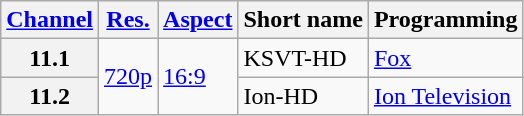<table class="wikitable">
<tr>
<th scope = "col"><a href='#'>Channel</a></th>
<th scope = "col"><a href='#'>Res.</a></th>
<th scope = "col"><a href='#'>Aspect</a></th>
<th scope = "col">Short name</th>
<th scope = "col">Programming</th>
</tr>
<tr>
<th scope = "row">11.1</th>
<td rowspan="2"><a href='#'>720p</a></td>
<td rowspan="2"><a href='#'>16:9</a></td>
<td>KSVT-HD</td>
<td><a href='#'>Fox</a></td>
</tr>
<tr>
<th scope = "row">11.2</th>
<td>Ion-HD</td>
<td><a href='#'>Ion Television</a></td>
</tr>
</table>
